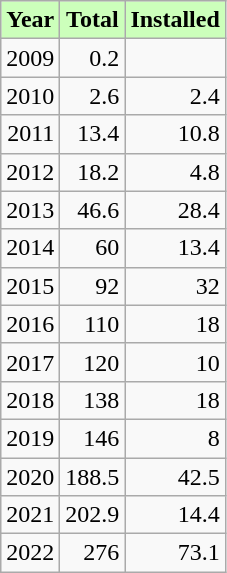<table class=wikitable>
<tr>
<th scope="col" style="background-color: #cfb;">Year</th>
<th scope="col" style="background-color: #cfb;">Total</th>
<th scope="col" style="background-color: #cfb;">Installed</th>
</tr>
<tr align=right>
<td>2009</td>
<td>0.2</td>
<td></td>
</tr>
<tr align=right>
<td>2010</td>
<td>2.6</td>
<td>2.4</td>
</tr>
<tr align=right>
<td>2011</td>
<td>13.4</td>
<td>10.8</td>
</tr>
<tr align=right>
<td>2012</td>
<td>18.2</td>
<td>4.8</td>
</tr>
<tr align=right>
<td>2013</td>
<td>46.6</td>
<td>28.4</td>
</tr>
<tr align=right>
<td>2014</td>
<td>60</td>
<td>13.4</td>
</tr>
<tr align=right>
<td>2015</td>
<td>92</td>
<td>32</td>
</tr>
<tr align=right>
<td>2016</td>
<td>110</td>
<td>18</td>
</tr>
<tr align=right>
<td>2017</td>
<td>120</td>
<td>10</td>
</tr>
<tr align=right>
<td>2018</td>
<td>138</td>
<td>18</td>
</tr>
<tr align=right>
<td>2019</td>
<td>146</td>
<td>8</td>
</tr>
<tr align=right>
<td>2020</td>
<td>188.5</td>
<td>42.5</td>
</tr>
<tr align=right>
<td>2021</td>
<td>202.9</td>
<td>14.4</td>
</tr>
<tr align=right>
<td>2022</td>
<td>276</td>
<td>73.1</td>
</tr>
</table>
